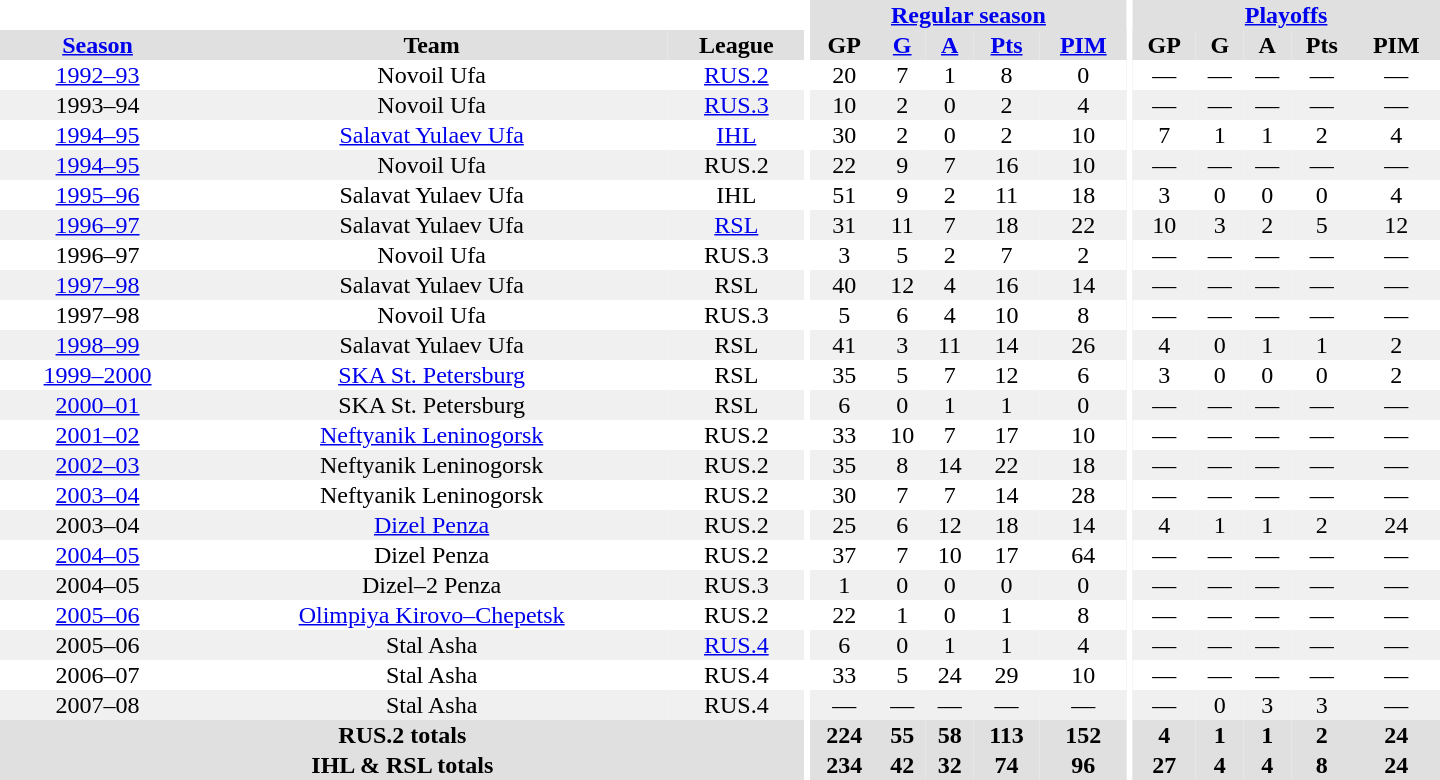<table border="0" cellpadding="1" cellspacing="0" style="text-align:center; width:60em">
<tr bgcolor="#e0e0e0">
<th colspan="3" bgcolor="#ffffff"></th>
<th rowspan="99" bgcolor="#ffffff"></th>
<th colspan="5"><a href='#'>Regular season</a></th>
<th rowspan="99" bgcolor="#ffffff"></th>
<th colspan="5"><a href='#'>Playoffs</a></th>
</tr>
<tr bgcolor="#e0e0e0">
<th><a href='#'>Season</a></th>
<th>Team</th>
<th>League</th>
<th>GP</th>
<th><a href='#'>G</a></th>
<th><a href='#'>A</a></th>
<th><a href='#'>Pts</a></th>
<th><a href='#'>PIM</a></th>
<th>GP</th>
<th>G</th>
<th>A</th>
<th>Pts</th>
<th>PIM</th>
</tr>
<tr>
<td><a href='#'>1992–93</a></td>
<td>Novoil Ufa</td>
<td><a href='#'>RUS.2</a></td>
<td>20</td>
<td>7</td>
<td>1</td>
<td>8</td>
<td>0</td>
<td>—</td>
<td>—</td>
<td>—</td>
<td>—</td>
<td>—</td>
</tr>
<tr bgcolor="#f0f0f0">
<td>1993–94</td>
<td>Novoil Ufa</td>
<td><a href='#'>RUS.3</a></td>
<td>10</td>
<td>2</td>
<td>0</td>
<td>2</td>
<td>4</td>
<td>—</td>
<td>—</td>
<td>—</td>
<td>—</td>
<td>—</td>
</tr>
<tr>
<td><a href='#'>1994–95</a></td>
<td><a href='#'>Salavat Yulaev Ufa</a></td>
<td><a href='#'>IHL</a></td>
<td>30</td>
<td>2</td>
<td>0</td>
<td>2</td>
<td>10</td>
<td>7</td>
<td>1</td>
<td>1</td>
<td>2</td>
<td>4</td>
</tr>
<tr bgcolor="#f0f0f0">
<td><a href='#'>1994–95</a></td>
<td>Novoil Ufa</td>
<td>RUS.2</td>
<td>22</td>
<td>9</td>
<td>7</td>
<td>16</td>
<td>10</td>
<td>—</td>
<td>—</td>
<td>—</td>
<td>—</td>
<td>—</td>
</tr>
<tr>
<td><a href='#'>1995–96</a></td>
<td>Salavat Yulaev Ufa</td>
<td>IHL</td>
<td>51</td>
<td>9</td>
<td>2</td>
<td>11</td>
<td>18</td>
<td>3</td>
<td>0</td>
<td>0</td>
<td>0</td>
<td>4</td>
</tr>
<tr bgcolor="#f0f0f0">
<td><a href='#'>1996–97</a></td>
<td>Salavat Yulaev Ufa</td>
<td><a href='#'>RSL</a></td>
<td>31</td>
<td>11</td>
<td>7</td>
<td>18</td>
<td>22</td>
<td>10</td>
<td>3</td>
<td>2</td>
<td>5</td>
<td>12</td>
</tr>
<tr>
<td>1996–97</td>
<td>Novoil Ufa</td>
<td>RUS.3</td>
<td>3</td>
<td>5</td>
<td>2</td>
<td>7</td>
<td>2</td>
<td>—</td>
<td>—</td>
<td>—</td>
<td>—</td>
<td>—</td>
</tr>
<tr bgcolor="#f0f0f0">
<td><a href='#'>1997–98</a></td>
<td>Salavat Yulaev Ufa</td>
<td>RSL</td>
<td>40</td>
<td>12</td>
<td>4</td>
<td>16</td>
<td>14</td>
<td>—</td>
<td>—</td>
<td>—</td>
<td>—</td>
<td>—</td>
</tr>
<tr>
<td>1997–98</td>
<td>Novoil Ufa</td>
<td>RUS.3</td>
<td>5</td>
<td>6</td>
<td>4</td>
<td>10</td>
<td>8</td>
<td>—</td>
<td>—</td>
<td>—</td>
<td>—</td>
<td>—</td>
</tr>
<tr bgcolor="#f0f0f0">
<td><a href='#'>1998–99</a></td>
<td>Salavat Yulaev Ufa</td>
<td>RSL</td>
<td>41</td>
<td>3</td>
<td>11</td>
<td>14</td>
<td>26</td>
<td>4</td>
<td>0</td>
<td>1</td>
<td>1</td>
<td>2</td>
</tr>
<tr>
<td><a href='#'>1999–2000</a></td>
<td><a href='#'>SKA St. Petersburg</a></td>
<td>RSL</td>
<td>35</td>
<td>5</td>
<td>7</td>
<td>12</td>
<td>6</td>
<td>3</td>
<td>0</td>
<td>0</td>
<td>0</td>
<td>2</td>
</tr>
<tr bgcolor="#f0f0f0">
<td><a href='#'>2000–01</a></td>
<td>SKA St. Petersburg</td>
<td>RSL</td>
<td>6</td>
<td>0</td>
<td>1</td>
<td>1</td>
<td>0</td>
<td>—</td>
<td>—</td>
<td>—</td>
<td>—</td>
<td>—</td>
</tr>
<tr>
<td><a href='#'>2001–02</a></td>
<td><a href='#'>Neftyanik Leninogorsk</a></td>
<td>RUS.2</td>
<td>33</td>
<td>10</td>
<td>7</td>
<td>17</td>
<td>10</td>
<td>—</td>
<td>—</td>
<td>—</td>
<td>—</td>
<td>—</td>
</tr>
<tr bgcolor="#f0f0f0">
<td><a href='#'>2002–03</a></td>
<td>Neftyanik Leninogorsk</td>
<td>RUS.2</td>
<td>35</td>
<td>8</td>
<td>14</td>
<td>22</td>
<td>18</td>
<td>—</td>
<td>—</td>
<td>—</td>
<td>—</td>
<td>—</td>
</tr>
<tr>
<td><a href='#'>2003–04</a></td>
<td>Neftyanik Leninogorsk</td>
<td>RUS.2</td>
<td>30</td>
<td>7</td>
<td>7</td>
<td>14</td>
<td>28</td>
<td>—</td>
<td>—</td>
<td>—</td>
<td>—</td>
<td>—</td>
</tr>
<tr bgcolor="#f0f0f0">
<td>2003–04</td>
<td><a href='#'>Dizel Penza</a></td>
<td>RUS.2</td>
<td>25</td>
<td>6</td>
<td>12</td>
<td>18</td>
<td>14</td>
<td>4</td>
<td>1</td>
<td>1</td>
<td>2</td>
<td>24</td>
</tr>
<tr>
<td><a href='#'>2004–05</a></td>
<td>Dizel Penza</td>
<td>RUS.2</td>
<td>37</td>
<td>7</td>
<td>10</td>
<td>17</td>
<td>64</td>
<td>—</td>
<td>—</td>
<td>—</td>
<td>—</td>
<td>—</td>
</tr>
<tr bgcolor="#f0f0f0">
<td>2004–05</td>
<td>Dizel–2 Penza</td>
<td>RUS.3</td>
<td>1</td>
<td>0</td>
<td>0</td>
<td>0</td>
<td>0</td>
<td>—</td>
<td>—</td>
<td>—</td>
<td>—</td>
<td>—</td>
</tr>
<tr>
<td><a href='#'>2005–06</a></td>
<td><a href='#'>Olimpiya Kirovo–Chepetsk</a></td>
<td>RUS.2</td>
<td>22</td>
<td>1</td>
<td>0</td>
<td>1</td>
<td>8</td>
<td>—</td>
<td>—</td>
<td>—</td>
<td>—</td>
<td>—</td>
</tr>
<tr bgcolor="#f0f0f0">
<td>2005–06</td>
<td>Stal Asha</td>
<td><a href='#'>RUS.4</a></td>
<td>6</td>
<td>0</td>
<td>1</td>
<td>1</td>
<td>4</td>
<td>—</td>
<td>—</td>
<td>—</td>
<td>—</td>
<td>—</td>
</tr>
<tr>
<td>2006–07</td>
<td>Stal Asha</td>
<td>RUS.4</td>
<td>33</td>
<td>5</td>
<td>24</td>
<td>29</td>
<td>10</td>
<td>—</td>
<td>—</td>
<td>—</td>
<td>—</td>
<td>—</td>
</tr>
<tr bgcolor="#f0f0f0">
<td>2007–08</td>
<td>Stal Asha</td>
<td>RUS.4</td>
<td>—</td>
<td>—</td>
<td>—</td>
<td>—</td>
<td>—</td>
<td>—</td>
<td>0</td>
<td>3</td>
<td>3</td>
<td>—</td>
</tr>
<tr bgcolor="#e0e0e0">
<th colspan="3">RUS.2 totals</th>
<th>224</th>
<th>55</th>
<th>58</th>
<th>113</th>
<th>152</th>
<th>4</th>
<th>1</th>
<th>1</th>
<th>2</th>
<th>24</th>
</tr>
<tr bgcolor="#e0e0e0">
<th colspan="3">IHL & RSL totals</th>
<th>234</th>
<th>42</th>
<th>32</th>
<th>74</th>
<th>96</th>
<th>27</th>
<th>4</th>
<th>4</th>
<th>8</th>
<th>24</th>
</tr>
</table>
